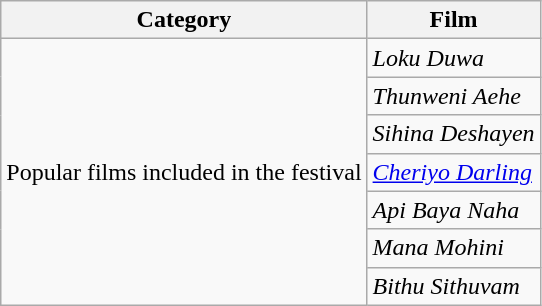<table class="wikitable plainrowheaders sortable">
<tr>
<th scope="col">Category</th>
<th scope="col">Film</th>
</tr>
<tr>
<td rowspan=7>Popular films included in the festival</td>
<td><em>Loku Duwa</em></td>
</tr>
<tr>
<td><em>Thunweni Aehe</em></td>
</tr>
<tr>
<td><em>Sihina Deshayen</em></td>
</tr>
<tr>
<td><em><a href='#'>Cheriyo Darling</a></em></td>
</tr>
<tr>
<td><em>Api Baya Naha</em></td>
</tr>
<tr>
<td><em>Mana Mohini</em></td>
</tr>
<tr>
<td><em>Bithu Sithuvam</em></td>
</tr>
</table>
